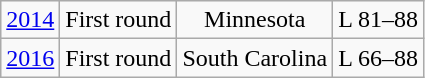<table class="wikitable">
<tr align="center">
<td><a href='#'>2014</a></td>
<td>First round</td>
<td>Minnesota</td>
<td>L 81–88</td>
</tr>
<tr align="center">
<td><a href='#'>2016</a></td>
<td>First round</td>
<td>South Carolina</td>
<td>L 66–88</td>
</tr>
</table>
